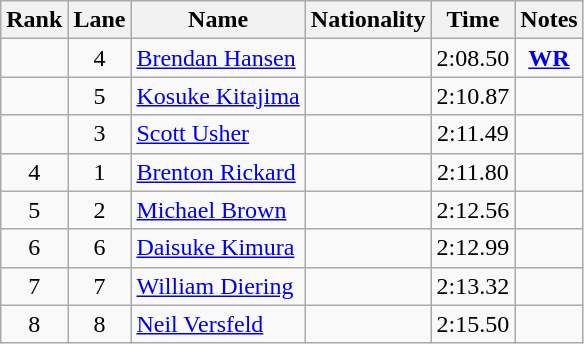<table class="wikitable sortable" style="text-align:center">
<tr>
<th>Rank</th>
<th>Lane</th>
<th>Name</th>
<th>Nationality</th>
<th>Time</th>
<th>Notes</th>
</tr>
<tr>
<td></td>
<td>4</td>
<td align=left><a href='#'>Brendan Hansen</a></td>
<td align=left></td>
<td>2:08.50</td>
<td><strong><a href='#'>WR</a></strong></td>
</tr>
<tr>
<td></td>
<td>5</td>
<td align=left><a href='#'>Kosuke Kitajima</a></td>
<td align=left></td>
<td>2:10.87</td>
<td></td>
</tr>
<tr>
<td></td>
<td>3</td>
<td align=left><a href='#'>Scott Usher</a></td>
<td align=left></td>
<td>2:11.49</td>
<td></td>
</tr>
<tr>
<td>4</td>
<td>1</td>
<td align=left><a href='#'>Brenton Rickard</a></td>
<td align=left></td>
<td>2:11.80</td>
<td></td>
</tr>
<tr>
<td>5</td>
<td>2</td>
<td align=left><a href='#'>Michael Brown</a></td>
<td align=left></td>
<td>2:12.56</td>
<td></td>
</tr>
<tr>
<td>6</td>
<td>6</td>
<td align=left><a href='#'>Daisuke Kimura</a></td>
<td align=left></td>
<td>2:12.99</td>
<td></td>
</tr>
<tr>
<td>7</td>
<td>7</td>
<td align=left><a href='#'>William Diering</a></td>
<td align=left></td>
<td>2:13.32</td>
<td></td>
</tr>
<tr>
<td>8</td>
<td>8</td>
<td align=left><a href='#'>Neil Versfeld</a></td>
<td align=left></td>
<td>2:15.50</td>
<td></td>
</tr>
</table>
